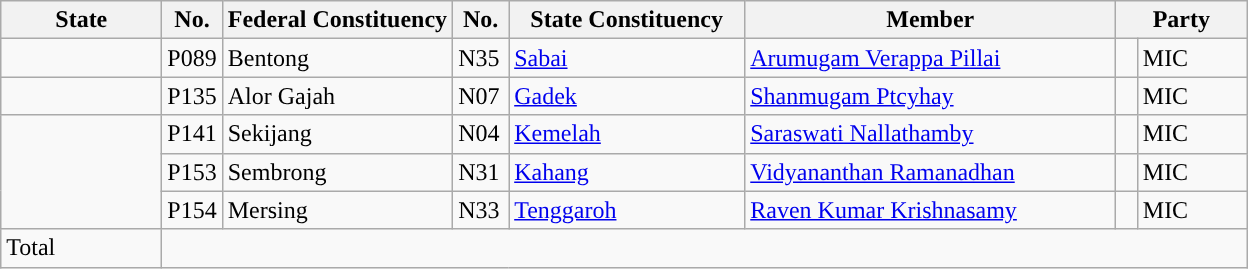<table class ="wikitable sortable">
<tr>
<th style="width:100px;">State</th>
<th>No.</th>
<th>Federal Constituency</th>
<th style="width:30px;">No.</th>
<th style="width:150px;">State Constituency</th>
<th style="width:240px;">Member</th>
<th style="width:80px;" colspan=2>Party</th>
</tr>
<tr>
<td></td>
<td>P089</td>
<td>Bentong</td>
<td>N35</td>
<td><a href='#'>Sabai</a></td>
<td><a href='#'>Arumugam Verappa Pillai</a></td>
<td></td>
<td>MIC</td>
</tr>
<tr>
<td></td>
<td>P135</td>
<td>Alor Gajah</td>
<td>N07</td>
<td><a href='#'>Gadek</a></td>
<td><a href='#'>Shanmugam Ptcyhay</a></td>
<td></td>
<td>MIC</td>
</tr>
<tr>
<td rowspan=3></td>
<td>P141</td>
<td>Sekijang</td>
<td>N04</td>
<td><a href='#'>Kemelah</a></td>
<td><a href='#'>Saraswati Nallathamby</a></td>
<td></td>
<td>MIC</td>
</tr>
<tr>
<td>P153</td>
<td>Sembrong</td>
<td>N31</td>
<td><a href='#'>Kahang</a></td>
<td><a href='#'>Vidyananthan Ramanadhan</a></td>
<td></td>
<td>MIC</td>
</tr>
<tr>
<td>P154</td>
<td>Mersing</td>
<td>N33</td>
<td><a href='#'>Tenggaroh</a></td>
<td><a href='#'>Raven Kumar Krishnasamy</a></td>
<td></td>
<td>MIC</td>
</tr>
<tr>
<td>Total</td>
<td colspan="7"></td>
</tr>
</table>
